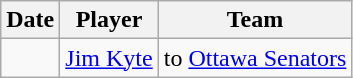<table class="wikitable">
<tr>
<th>Date</th>
<th>Player</th>
<th>Team</th>
</tr>
<tr>
<td></td>
<td><a href='#'>Jim Kyte</a></td>
<td>to <a href='#'>Ottawa Senators</a></td>
</tr>
</table>
